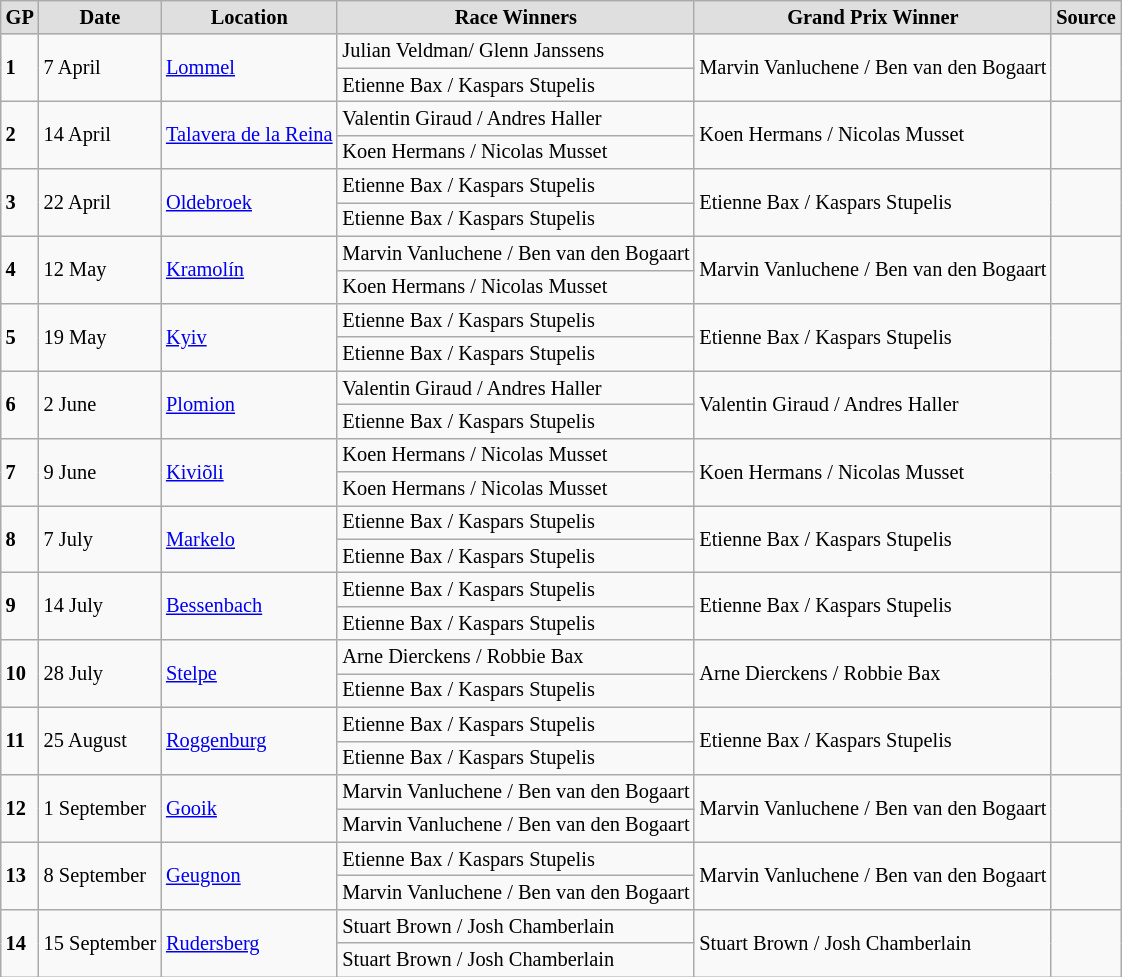<table class="wikitable" style="font-size: 85%;">
<tr align="center" style="background:#dfdfdf;">
<td><strong>GP</strong></td>
<td><strong>Date</strong></td>
<td><strong>Location</strong></td>
<td><strong>Race Winners</strong></td>
<td><strong>Grand Prix Winner</strong></td>
<td><strong>Source</strong></td>
</tr>
<tr>
<td rowspan="2"><strong>1</strong></td>
<td rowspan="2">7 April</td>
<td rowspan="2"> <a href='#'>Lommel</a></td>
<td>  Julian Veldman/  Glenn Janssens</td>
<td rowspan="2"> Marvin Vanluchene /  Ben van den Bogaart</td>
<td rowspan="2"></td>
</tr>
<tr>
<td> Etienne Bax /  Kaspars Stupelis</td>
</tr>
<tr>
<td rowspan="2"><strong>2</strong></td>
<td rowspan="2">14 April</td>
<td rowspan="2"> <a href='#'>Talavera de la Reina</a></td>
<td> Valentin Giraud /  Andres Haller</td>
<td rowspan="2"> Koen Hermans /  Nicolas Musset</td>
<td rowspan="2"></td>
</tr>
<tr>
<td> Koen Hermans /  Nicolas Musset</td>
</tr>
<tr>
<td rowspan="2"><strong>3</strong></td>
<td rowspan="2">22 April</td>
<td rowspan="2"> <a href='#'>Oldebroek</a></td>
<td> Etienne Bax /  Kaspars Stupelis</td>
<td rowspan="2"> Etienne Bax /  Kaspars Stupelis</td>
<td rowspan="2"></td>
</tr>
<tr>
<td> Etienne Bax /  Kaspars Stupelis</td>
</tr>
<tr>
<td rowspan="2"><strong>4</strong></td>
<td rowspan="2">12 May</td>
<td rowspan="2"> <a href='#'>Kramolín</a></td>
<td> Marvin Vanluchene /  Ben van den Bogaart</td>
<td rowspan="2"> Marvin Vanluchene /  Ben van den Bogaart</td>
<td rowspan="2"></td>
</tr>
<tr>
<td> Koen Hermans /  Nicolas Musset</td>
</tr>
<tr>
<td rowspan="2"><strong>5</strong></td>
<td rowspan="2">19 May</td>
<td rowspan="2"> <a href='#'>Kyiv</a></td>
<td> Etienne Bax /  Kaspars Stupelis</td>
<td rowspan="2"> Etienne Bax /  Kaspars Stupelis</td>
<td rowspan="2"></td>
</tr>
<tr>
<td> Etienne Bax /  Kaspars Stupelis</td>
</tr>
<tr>
<td rowspan="2"><strong>6</strong></td>
<td rowspan="2">2 June</td>
<td rowspan="2"> <a href='#'>Plomion</a></td>
<td> Valentin Giraud /  Andres Haller</td>
<td rowspan="2"> Valentin Giraud /  Andres Haller</td>
<td rowspan="2"></td>
</tr>
<tr>
<td> Etienne Bax /  Kaspars Stupelis</td>
</tr>
<tr>
<td rowspan="2"><strong>7</strong></td>
<td rowspan="2">9 June</td>
<td rowspan="2"> <a href='#'>Kiviõli</a></td>
<td> Koen Hermans /  Nicolas Musset</td>
<td rowspan="2"> Koen Hermans /  Nicolas Musset</td>
<td rowspan="2"></td>
</tr>
<tr>
<td> Koen Hermans /  Nicolas Musset</td>
</tr>
<tr>
<td rowspan="2"><strong>8</strong></td>
<td rowspan="2">7 July</td>
<td rowspan="2"> <a href='#'>Markelo</a></td>
<td> Etienne Bax /  Kaspars Stupelis</td>
<td rowspan="2"> Etienne Bax /  Kaspars Stupelis</td>
<td rowspan="2"></td>
</tr>
<tr>
<td> Etienne Bax /  Kaspars Stupelis</td>
</tr>
<tr>
<td rowspan="2"><strong>9</strong></td>
<td rowspan="2">14 July</td>
<td rowspan="2"> <a href='#'>Bessenbach</a></td>
<td> Etienne Bax /  Kaspars Stupelis</td>
<td rowspan="2"> Etienne Bax /  Kaspars Stupelis</td>
<td rowspan="2"></td>
</tr>
<tr>
<td> Etienne Bax /  Kaspars Stupelis</td>
</tr>
<tr>
<td rowspan="2"><strong>10</strong></td>
<td rowspan="2">28 July</td>
<td rowspan="2"> <a href='#'>Stelpe</a></td>
<td> Arne Dierckens /  Robbie Bax</td>
<td rowspan="2"> Arne Dierckens /  Robbie Bax</td>
<td rowspan="2"></td>
</tr>
<tr>
<td> Etienne Bax /  Kaspars Stupelis</td>
</tr>
<tr>
<td rowspan="2"><strong>11</strong></td>
<td rowspan="2">25 August</td>
<td rowspan="2"> <a href='#'>Roggenburg</a></td>
<td> Etienne Bax /  Kaspars Stupelis</td>
<td rowspan="2"> Etienne Bax /  Kaspars Stupelis</td>
<td rowspan="2"></td>
</tr>
<tr>
<td> Etienne Bax /  Kaspars Stupelis</td>
</tr>
<tr>
<td rowspan="2"><strong>12</strong></td>
<td rowspan="2">1 September</td>
<td rowspan="2"> <a href='#'>Gooik</a></td>
<td> Marvin Vanluchene /  Ben van den Bogaart</td>
<td rowspan="2"> Marvin Vanluchene /  Ben van den Bogaart</td>
<td rowspan="2"></td>
</tr>
<tr>
<td> Marvin Vanluchene /  Ben van den Bogaart</td>
</tr>
<tr>
<td rowspan="2"><strong>13</strong></td>
<td rowspan="2">8 September</td>
<td rowspan="2"> <a href='#'>Geugnon</a></td>
<td> Etienne Bax /  Kaspars Stupelis</td>
<td rowspan="2"> Marvin Vanluchene /  Ben van den Bogaart</td>
<td rowspan="2"></td>
</tr>
<tr>
<td> Marvin Vanluchene /  Ben van den Bogaart</td>
</tr>
<tr>
<td rowspan="2"><strong>14</strong></td>
<td rowspan="2">15 September</td>
<td rowspan="2"> <a href='#'>Rudersberg</a></td>
<td> Stuart Brown /  Josh Chamberlain</td>
<td rowspan="2"> Stuart Brown /  Josh Chamberlain</td>
<td rowspan="2"></td>
</tr>
<tr>
<td> Stuart Brown /  Josh Chamberlain</td>
</tr>
</table>
